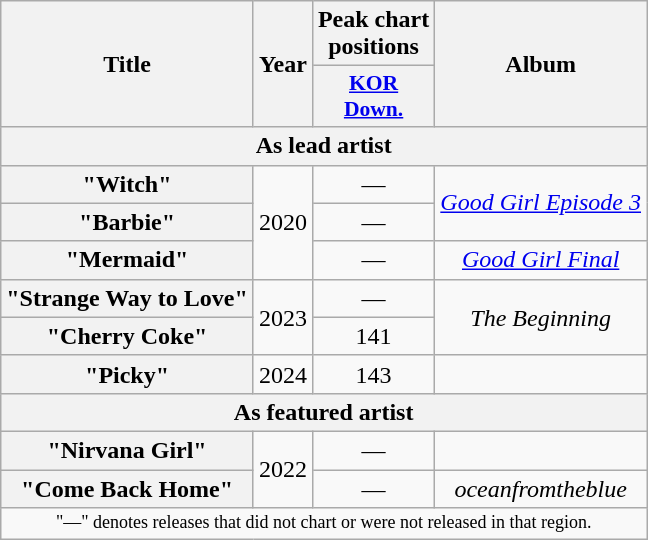<table class="wikitable plainrowheaders" style="text-align:center;">
<tr>
<th scope="col" rowspan="2">Title</th>
<th scope="col" rowspan="2">Year</th>
<th scope="col" colspan="1">Peak chart<br>positions</th>
<th scope="col" rowspan="2">Album</th>
</tr>
<tr>
<th style="font-size:90%;"><a href='#'>KOR<br>Down.</a><br></th>
</tr>
<tr>
<th colspan="4">As lead artist</th>
</tr>
<tr>
<th scope="row">"Witch" <br></th>
<td rowspan="3">2020</td>
<td>—</td>
<td rowspan="2"><em><a href='#'>Good Girl Episode 3</a></em></td>
</tr>
<tr>
<th scope="row">"Barbie"</th>
<td>—</td>
</tr>
<tr>
<th scope="row">"Mermaid" <br></th>
<td>—</td>
<td><em><a href='#'>Good Girl Final</a></em></td>
</tr>
<tr>
<th scope="row">"Strange Way to Love"</th>
<td rowspan="2">2023</td>
<td>—</td>
<td rowspan="2"><em>The Beginning</em></td>
</tr>
<tr>
<th scope="row">"Cherry Coke"</th>
<td>141</td>
</tr>
<tr>
<th scope="row">"Picky"<br></th>
<td>2024</td>
<td>143</td>
<td></td>
</tr>
<tr>
<th colspan="4">As featured artist</th>
</tr>
<tr>
<th scope="row">"Nirvana Girl"<br></th>
<td rowspan="2">2022</td>
<td>—</td>
<td></td>
</tr>
<tr>
<th scope="row">"Come Back Home"<br></th>
<td>—</td>
<td><em>oceanfromtheblue</em></td>
</tr>
<tr>
<td colspan="4" style="text-align:center; font-size:9pt;">"—" denotes releases that did not chart or were not released in that region.</td>
</tr>
</table>
